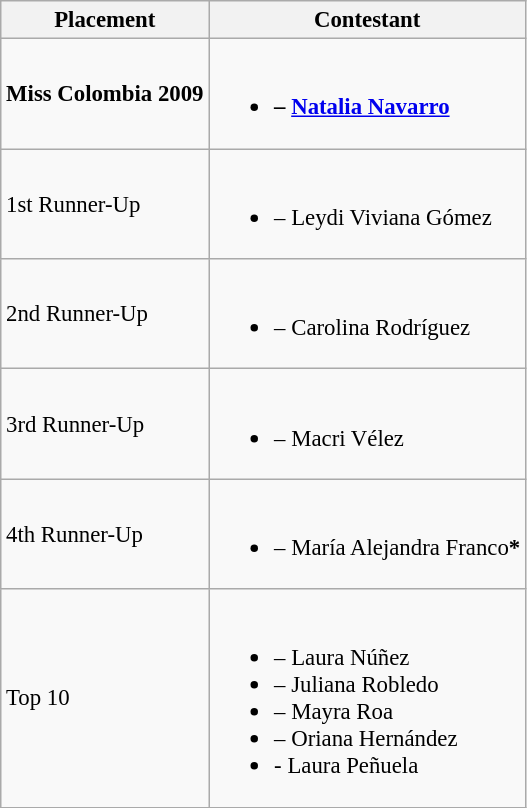<table class="wikitable sortable" style="font-size: 95%;">
<tr>
<th>Placement</th>
<th>Contestant</th>
</tr>
<tr>
<td><strong>Miss Colombia 2009</strong></td>
<td><br><ul><li><strong> – <a href='#'>Natalia Navarro</a></strong></li></ul></td>
</tr>
<tr>
<td>1st Runner-Up</td>
<td><br><ul><li> – Leydi Viviana Gómez</li></ul></td>
</tr>
<tr>
<td>2nd Runner-Up</td>
<td><br><ul><li> – Carolina Rodríguez</li></ul></td>
</tr>
<tr>
<td>3rd Runner-Up</td>
<td><br><ul><li> – Macri Vélez</li></ul></td>
</tr>
<tr>
<td>4th Runner-Up</td>
<td><br><ul><li> – María Alejandra Franco<strong>*</strong></li></ul></td>
</tr>
<tr>
<td>Top 10</td>
<td><br><ul><li> – Laura Núñez</li><li> – Juliana Robledo</li><li> – Mayra Roa</li><li> – Oriana Hernández</li><li> - Laura Peñuela</li></ul></td>
</tr>
</table>
